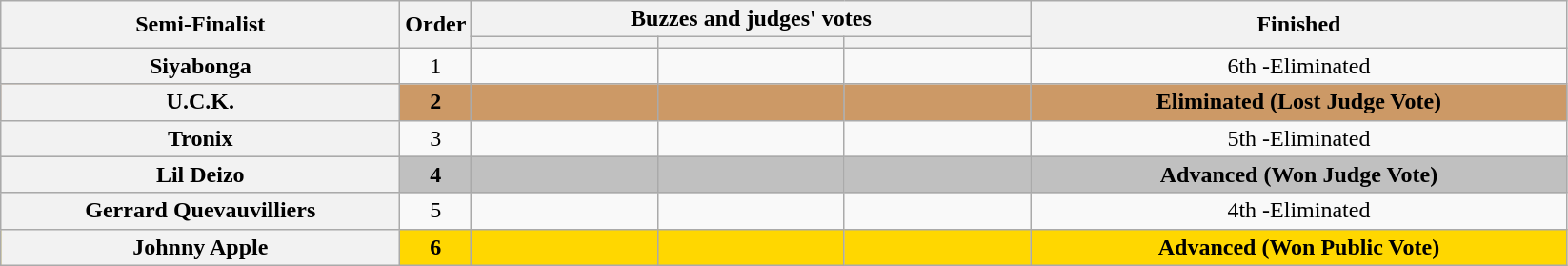<table class="wikitable plainrowheaders sortable" style="text-align:center;">
<tr>
<th scope="col" rowspan="2" class="unsortable" style="width:17em;">Semi-Finalist</th>
<th scope="col" rowspan="2" style="width:1em;">Order</th>
<th scope="col" colspan="3" class="unsortable" style="width:24em;">Buzzes and judges' votes</th>
<th scope="col" rowspan="2" style="width:23em;">Finished</th>
</tr>
<tr>
<th scope="col" class="unsortable" style="width:6em;"></th>
<th scope="col" class="unsortable" style="width:6em;"></th>
<th scope="col" class="unsortable" style="width:6em;"></th>
</tr>
<tr>
<th scope="row">Siyabonga</th>
<td>1</td>
<td style="text-align:center;"></td>
<td style="text-align:center;"></td>
<td style="text-align:center;"></td>
<td>6th -Eliminated</td>
</tr>
<tr bgcolor="#c96">
<th scope="row"><strong>U.C.K.</strong></th>
<td><strong>2</strong></td>
<td style="text-align:center;"></td>
<td style="text-align:center;"></td>
<td style="text-align:center;"></td>
<td><strong>Eliminated (Lost Judge Vote)</strong></td>
</tr>
<tr>
<th scope="row">Tronix</th>
<td>3</td>
<td style="text-align:center;"></td>
<td style="text-align:center;"></td>
<td style="text-align:center;"></td>
<td>5th -Eliminated</td>
</tr>
<tr bgcolor="silver">
<th scope="row"><strong>Lil Deizo</strong></th>
<td><strong>4</strong></td>
<td style="text-align:center;"></td>
<td style="text-align:center;"></td>
<td style="text-align:center;"></td>
<td><strong>Advanced (Won Judge Vote)</strong></td>
</tr>
<tr>
<th scope="row">Gerrard Quevauvilliers</th>
<td>5</td>
<td style="text-align:center;"></td>
<td style="text-align:center;"></td>
<td style="text-align:center;"></td>
<td>4th -Eliminated</td>
</tr>
<tr bgcolor="gold">
<th scope="row"><strong>Johnny Apple</strong></th>
<td><strong>6</strong></td>
<td style="text-align:center;"></td>
<td style="text-align:center;"></td>
<td style="text-align:center;"></td>
<td><strong>Advanced (Won Public Vote)</strong></td>
</tr>
</table>
